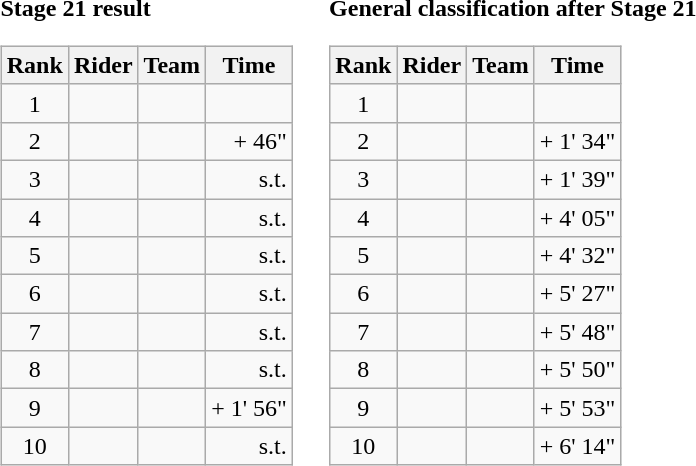<table>
<tr>
<td><strong>Stage 21 result</strong><br><table class="wikitable">
<tr>
<th scope="col">Rank</th>
<th scope="col">Rider</th>
<th scope="col">Team</th>
<th scope="col">Time</th>
</tr>
<tr>
<td style="text-align:center;">1</td>
<td></td>
<td></td>
<td style="text-align:right;"></td>
</tr>
<tr>
<td style="text-align:center;">2</td>
<td></td>
<td></td>
<td style="text-align:right;">+ 46"</td>
</tr>
<tr>
<td style="text-align:center;">3</td>
<td></td>
<td></td>
<td style="text-align:right;">s.t.</td>
</tr>
<tr>
<td style="text-align:center;">4</td>
<td></td>
<td></td>
<td style="text-align:right;">s.t.</td>
</tr>
<tr>
<td style="text-align:center;">5</td>
<td></td>
<td></td>
<td style="text-align:right;">s.t.</td>
</tr>
<tr>
<td style="text-align:center;">6</td>
<td></td>
<td></td>
<td style="text-align:right;">s.t.</td>
</tr>
<tr>
<td style="text-align:center;">7</td>
<td></td>
<td></td>
<td style="text-align:right;">s.t.</td>
</tr>
<tr>
<td style="text-align:center;">8</td>
<td></td>
<td></td>
<td style="text-align:right;">s.t.</td>
</tr>
<tr>
<td style="text-align:center;">9</td>
<td></td>
<td></td>
<td style="text-align:right;">+ 1' 56"</td>
</tr>
<tr>
<td style="text-align:center;">10</td>
<td></td>
<td></td>
<td style="text-align:right;">s.t.</td>
</tr>
</table>
</td>
<td></td>
<td><strong>General classification after Stage 21</strong><br><table class="wikitable">
<tr>
<th scope="col">Rank</th>
<th scope="col">Rider</th>
<th scope="col">Team</th>
<th scope="col">Time</th>
</tr>
<tr>
<td style="text-align:center;">1</td>
<td></td>
<td></td>
<td style="text-align:right;"></td>
</tr>
<tr>
<td style="text-align:center;">2</td>
<td></td>
<td></td>
<td style="text-align:right;">+ 1' 34"</td>
</tr>
<tr>
<td style="text-align:center;">3</td>
<td></td>
<td></td>
<td style="text-align:right;">+ 1' 39"</td>
</tr>
<tr>
<td style="text-align:center;">4</td>
<td></td>
<td></td>
<td style="text-align:right;">+ 4' 05"</td>
</tr>
<tr>
<td style="text-align:center;">5</td>
<td></td>
<td></td>
<td style="text-align:right;">+ 4' 32"</td>
</tr>
<tr>
<td style="text-align:center;">6</td>
<td></td>
<td></td>
<td style="text-align:right;">+ 5' 27"</td>
</tr>
<tr>
<td style="text-align:center;">7</td>
<td></td>
<td></td>
<td style="text-align:right;">+ 5' 48"</td>
</tr>
<tr>
<td style="text-align:center;">8</td>
<td></td>
<td></td>
<td style="text-align:right;">+ 5' 50"</td>
</tr>
<tr>
<td style="text-align:center;">9</td>
<td></td>
<td></td>
<td style="text-align:right;">+ 5' 53"</td>
</tr>
<tr>
<td style="text-align:center;">10</td>
<td></td>
<td></td>
<td style="text-align:right;">+ 6' 14"</td>
</tr>
</table>
</td>
</tr>
</table>
